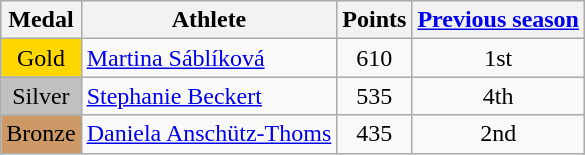<table class="wikitable">
<tr>
<th><strong>Medal</strong></th>
<th><strong>Athlete</strong></th>
<th><strong>Points</strong></th>
<th><strong><a href='#'>Previous season</a></strong></th>
</tr>
<tr align="center">
<td bgcolor="gold">Gold</td>
<td align="left"> <a href='#'>Martina Sáblíková</a></td>
<td>610</td>
<td>1st</td>
</tr>
<tr align="center">
<td bgcolor="silver">Silver</td>
<td align="left"> <a href='#'>Stephanie Beckert</a></td>
<td>535</td>
<td>4th</td>
</tr>
<tr align="center">
<td bgcolor="CC9966">Bronze</td>
<td align="left"> <a href='#'>Daniela Anschütz-Thoms</a></td>
<td>435</td>
<td>2nd</td>
</tr>
</table>
